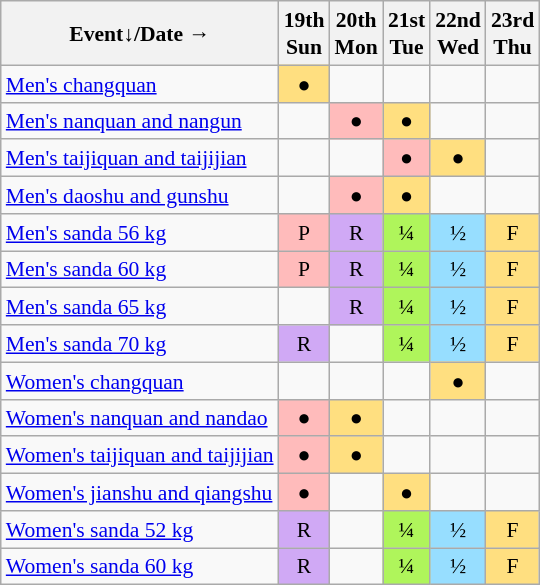<table class="wikitable" style="margin:0.5em auto; font-size:90%; line-height:1.25em; text-align:center;">
<tr>
<th>Event↓/Date →</th>
<th>19th<br>Sun</th>
<th>20th<br>Mon</th>
<th>21st<br>Tue</th>
<th>22nd<br>Wed</th>
<th>23rd<br>Thu</th>
</tr>
<tr>
<td align="left"><a href='#'>Men's changquan</a></td>
<td bgcolor="#FFDF80">●</td>
<td></td>
<td></td>
<td></td>
<td></td>
</tr>
<tr>
<td align="left"><a href='#'>Men's nanquan and nangun</a></td>
<td></td>
<td bgcolor="#FFBBBB">●</td>
<td bgcolor="#FFDF80">●</td>
<td></td>
<td></td>
</tr>
<tr>
<td align="left"><a href='#'>Men's taijiquan and taijijian</a></td>
<td></td>
<td></td>
<td bgcolor="#FFBBBB">●</td>
<td bgcolor="#FFDF80">●</td>
<td></td>
</tr>
<tr>
<td align="left"><a href='#'>Men's daoshu and gunshu</a></td>
<td></td>
<td bgcolor="#FFBBBB">●</td>
<td bgcolor="#FFDF80">●</td>
<td></td>
<td></td>
</tr>
<tr>
<td align="left"><a href='#'>Men's sanda 56 kg</a></td>
<td bgcolor="#FFBBBB">P</td>
<td bgcolor="#D0A9F5">R</td>
<td bgcolor="#AFF55B">¼</td>
<td bgcolor="#97DEFF">½</td>
<td bgcolor="#FFDF80">F</td>
</tr>
<tr>
<td align="left"><a href='#'>Men's sanda 60 kg</a></td>
<td bgcolor="#FFBBBB">P</td>
<td bgcolor="#D0A9F5">R</td>
<td bgcolor="#AFF55B">¼</td>
<td bgcolor="#97DEFF">½</td>
<td bgcolor="#FFDF80">F</td>
</tr>
<tr>
<td align="left"><a href='#'>Men's sanda 65 kg</a></td>
<td></td>
<td bgcolor="#D0A9F5">R</td>
<td bgcolor="#AFF55B">¼</td>
<td bgcolor="#97DEFF">½</td>
<td bgcolor="#FFDF80">F</td>
</tr>
<tr>
<td align="left"><a href='#'>Men's sanda 70 kg</a></td>
<td bgcolor="#D0A9F5">R</td>
<td></td>
<td bgcolor="#AFF55B">¼</td>
<td bgcolor="#97DEFF">½</td>
<td bgcolor="#FFDF80">F</td>
</tr>
<tr>
<td align="left"><a href='#'>Women's changquan</a></td>
<td></td>
<td></td>
<td></td>
<td bgcolor="#FFDF80">●</td>
<td></td>
</tr>
<tr>
<td align="left"><a href='#'>Women's nanquan and nandao</a></td>
<td bgcolor="#FFBBBB">●</td>
<td bgcolor="#FFDF80">●</td>
<td></td>
<td></td>
<td></td>
</tr>
<tr>
<td align="left"><a href='#'>Women's taijiquan and taijijian</a></td>
<td bgcolor="#FFBBBB">●</td>
<td bgcolor="#FFDF80">●</td>
<td></td>
<td></td>
<td></td>
</tr>
<tr>
<td align="left"><a href='#'>Women's jianshu and qiangshu</a></td>
<td bgcolor="#FFBBBB">●</td>
<td></td>
<td bgcolor="#FFDF80">●</td>
<td></td>
<td></td>
</tr>
<tr>
<td align="left"><a href='#'>Women's sanda 52 kg</a></td>
<td bgcolor="#D0A9F5">R</td>
<td></td>
<td bgcolor="#AFF55B">¼</td>
<td bgcolor="#97DEFF">½</td>
<td bgcolor="#FFDF80">F</td>
</tr>
<tr>
<td align="left"><a href='#'>Women's sanda 60 kg</a></td>
<td bgcolor="#D0A9F5">R</td>
<td></td>
<td bgcolor="#AFF55B">¼</td>
<td bgcolor="#97DEFF">½</td>
<td bgcolor="#FFDF80">F</td>
</tr>
</table>
